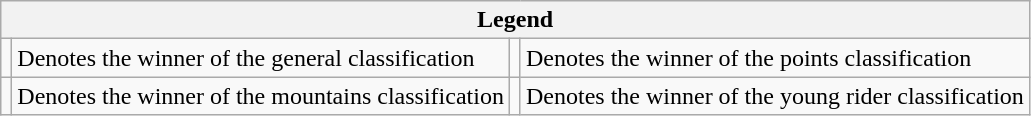<table class="wikitable">
<tr>
<th colspan="4">Legend</th>
</tr>
<tr>
<td></td>
<td>Denotes the winner of the general classification</td>
<td></td>
<td>Denotes the winner of the points classification</td>
</tr>
<tr>
<td></td>
<td>Denotes the winner of the mountains classification</td>
<td></td>
<td>Denotes the winner of the young rider classification</td>
</tr>
</table>
